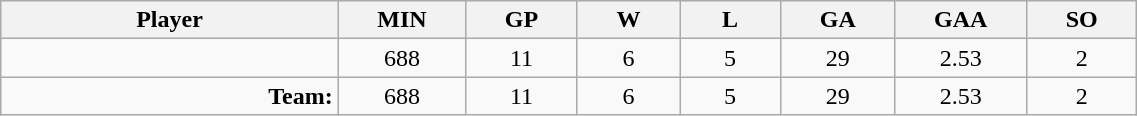<table class="wikitable sortable" width="60%">
<tr>
<th bgcolor="#DDDDFF" width="10%">Player</th>
<th width="3%" bgcolor="#DDDDFF" title="Minutes played">MIN</th>
<th width="3%" bgcolor="#DDDDFF" title="Games played in">GP</th>
<th width="3%" bgcolor="#DDDDFF" title="Games played in">W</th>
<th width="3%" bgcolor="#DDDDFF"title="Games played in">L</th>
<th width="3%" bgcolor="#DDDDFF" title="Goals against">GA</th>
<th width="3%" bgcolor="#DDDDFF" title="Goals against average">GAA</th>
<th width="3%" bgcolor="#DDDDFF" title="Shut-outs">SO</th>
</tr>
<tr align="center">
<td align="right"></td>
<td>688</td>
<td>11</td>
<td>6</td>
<td>5</td>
<td>29</td>
<td>2.53</td>
<td>2</td>
</tr>
<tr align="center">
<td align="right"><strong>Team:</strong></td>
<td>688</td>
<td>11</td>
<td>6</td>
<td>5</td>
<td>29</td>
<td>2.53</td>
<td>2</td>
</tr>
</table>
